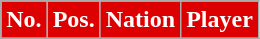<table class="wikitable sortable">
<tr>
<th style="background:#DD0000; color:#FFFFFF;" scope="col">No.</th>
<th style="background:#DD0000; color:#FFFFFF;" scope="col">Pos.</th>
<th style="background:#DD0000; color:#FFFFFF;" scope="col">Nation</th>
<th style="background:#DD0000; color:#FFFFFF;" scope="col">Player</th>
</tr>
<tr>
</tr>
</table>
